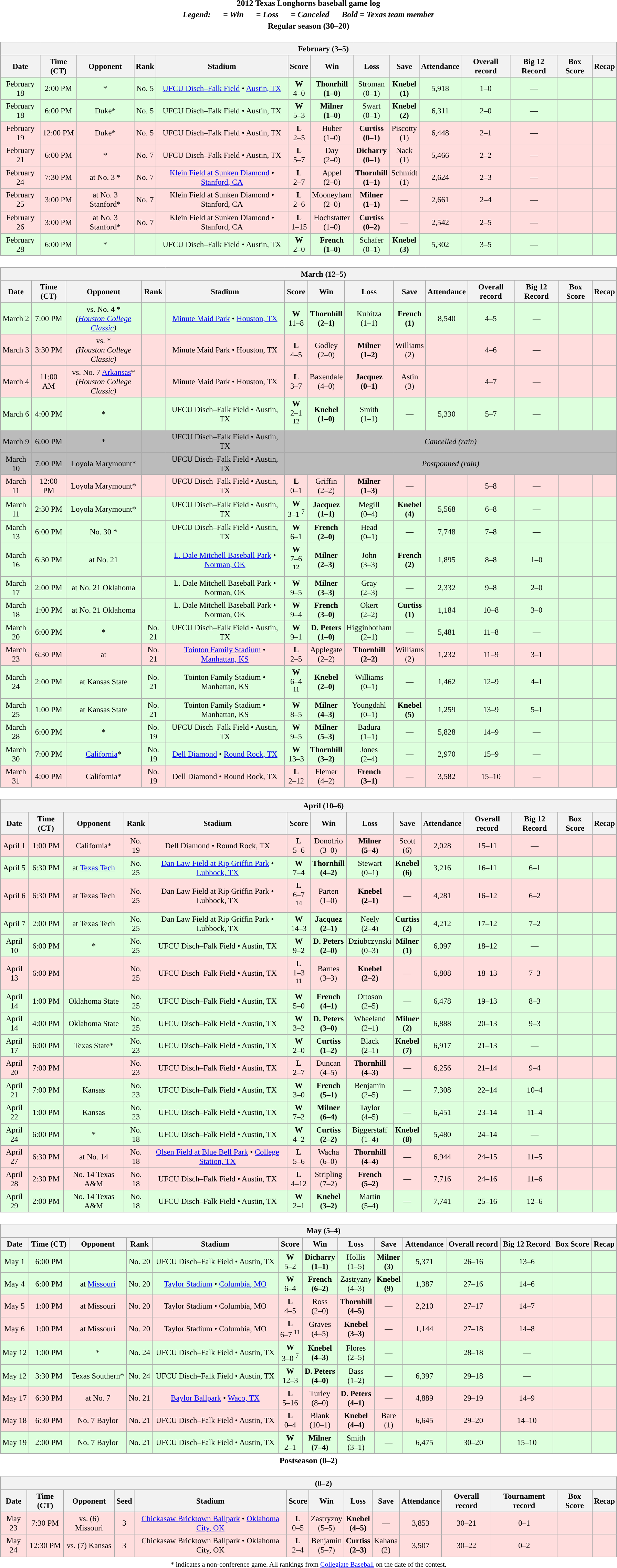<table class="toccolours" width=95% style="margin:1.5em auto; text-align:center;">
<tr>
<th colspan=2>2012 Texas Longhorns baseball game log</th>
</tr>
<tr>
<th colspan=2><em>Legend:       = Win       = Loss       = Canceled      Bold = Texas team member</em></th>
</tr>
<tr>
<th colspan=2>Regular season (30–20)</th>
</tr>
<tr valign="top">
<td><br><table class="wikitable collapsible collapsed" style="margin:auto; font-size:95%; width:100%">
<tr>
<th colspan=15 style="padding-left:4em;">February (3–5)</th>
</tr>
<tr>
<th>Date</th>
<th>Time (CT)</th>
<th>Opponent</th>
<th>Rank</th>
<th>Stadium</th>
<th>Score</th>
<th>Win</th>
<th>Loss</th>
<th>Save</th>
<th>Attendance</th>
<th>Overall record</th>
<th>Big 12 Record</th>
<th>Box Score</th>
<th>Recap</th>
</tr>
<tr bgcolor=ddffdd>
<td>February 18</td>
<td>2:00 PM</td>
<td>*</td>
<td>No. 5</td>
<td><a href='#'>UFCU Disch–Falk Field</a> • <a href='#'>Austin, TX</a></td>
<td><strong>W</strong><br>4–0</td>
<td><strong>Thonrhill<br>(1–0)</strong></td>
<td>Stroman<br>(0–1)</td>
<td><strong>Knebel<br>(1)</strong></td>
<td>5,918</td>
<td>1–0</td>
<td>—</td>
<td></td>
<td></td>
</tr>
<tr bgcolor=ddffdd>
<td>February 18</td>
<td>6:00 PM</td>
<td>Duke*</td>
<td>No. 5</td>
<td>UFCU Disch–Falk Field • Austin, TX</td>
<td><strong>W</strong><br>5–3</td>
<td><strong>Milner<br>(1–0)</strong></td>
<td>Swart<br>(0–1)</td>
<td><strong>Knebel<br>(2)</strong></td>
<td>6,311</td>
<td>2–0</td>
<td>—</td>
<td></td>
<td></td>
</tr>
<tr bgcolor=ffdddd>
<td>February 19</td>
<td>12:00 PM</td>
<td>Duke*</td>
<td>No. 5</td>
<td>UFCU Disch–Falk Field • Austin, TX</td>
<td><strong>L</strong><br>2–5</td>
<td>Huber<br>(1–0)</td>
<td><strong>Curtiss<br>(0–1)</strong></td>
<td>Piscotty<br>(1)</td>
<td>6,448</td>
<td>2–1</td>
<td>—</td>
<td></td>
<td></td>
</tr>
<tr bgcolor=ffdddd>
<td>February 21</td>
<td>6:00 PM</td>
<td>*</td>
<td>No. 7</td>
<td>UFCU Disch–Falk Field • Austin, TX</td>
<td><strong>L</strong><br>5–7</td>
<td>Day<br>(2–0)</td>
<td><strong>Dicharry<br>(0–1)</strong></td>
<td>Nack<br>(1)</td>
<td>5,466</td>
<td>2–2</td>
<td>—</td>
<td></td>
<td></td>
</tr>
<tr bgcolor=ffdddd>
<td>February 24</td>
<td>7:30 PM</td>
<td>at No. 3 *</td>
<td>No. 7</td>
<td><a href='#'>Klein Field at Sunken Diamond</a> • <a href='#'>Stanford, CA</a></td>
<td><strong>L</strong><br>2–7</td>
<td>Appel<br>(2–0)</td>
<td><strong>Thornhill<br>(1–1)</strong></td>
<td>Schmidt<br>(1)</td>
<td>2,624</td>
<td>2–3</td>
<td>—</td>
<td></td>
<td></td>
</tr>
<tr bgcolor=ffdddd>
<td>February 25</td>
<td>3:00 PM</td>
<td>at No. 3 Stanford*</td>
<td>No. 7</td>
<td>Klein Field at Sunken Diamond • Stanford, CA</td>
<td><strong>L</strong><br>2–6</td>
<td>Mooneyham<br>(2–0)</td>
<td><strong>Milner<br>(1–1)</strong></td>
<td>—</td>
<td>2,661</td>
<td>2–4</td>
<td>—</td>
<td></td>
<td></td>
</tr>
<tr bgcolor=ffdddd>
<td>February 26</td>
<td>3:00 PM</td>
<td>at No. 3 Stanford*</td>
<td>No. 7</td>
<td>Klein Field at Sunken Diamond • Stanford, CA</td>
<td><strong>L</strong><br>1–15</td>
<td>Hochstatter<br>(1–0)</td>
<td><strong>Curtiss<br>(0–2)</strong></td>
<td>—</td>
<td>2,542</td>
<td>2–5</td>
<td>—</td>
<td></td>
<td></td>
</tr>
<tr bgcolor=ddffdd>
<td>February 28</td>
<td>6:00 PM</td>
<td>*</td>
<td></td>
<td>UFCU Disch–Falk Field • Austin, TX</td>
<td><strong>W</strong><br>2–0</td>
<td><strong>French<br>(1–0)</strong></td>
<td>Schafer<br>(0–1)</td>
<td><strong>Knebel<br>(3)</strong></td>
<td>5,302</td>
<td>3–5</td>
<td>—</td>
<td></td>
<td></td>
</tr>
</table>
</td>
</tr>
<tr>
<td><br><table class="wikitable collapsible collapsed" style="margin:auto; font-size:95%; width:100%">
<tr>
<th colspan=15 style="padding-left:4em;">March (12–5)</th>
</tr>
<tr>
<th>Date</th>
<th>Time (CT)</th>
<th>Opponent</th>
<th>Rank</th>
<th>Stadium</th>
<th>Score</th>
<th>Win</th>
<th>Loss</th>
<th>Save</th>
<th>Attendance</th>
<th>Overall record</th>
<th>Big 12 Record</th>
<th>Box Score</th>
<th>Recap</th>
</tr>
<tr bgcolor=ddffdd>
<td>March 2</td>
<td>7:00 PM</td>
<td>vs. No. 4 *<br><em>(<a href='#'>Houston College Classic</a>)</em></td>
<td></td>
<td><a href='#'>Minute Maid Park</a> • <a href='#'>Houston, TX</a></td>
<td><strong>W</strong><br>11–8</td>
<td><strong>Thornhill<br>(2–1)</strong></td>
<td>Kubitza<br>(1–1)</td>
<td><strong>French<br>(1)</strong></td>
<td>8,540</td>
<td>4–5</td>
<td>—</td>
<td></td>
<td></td>
</tr>
<tr bgcolor=ffdddd>
<td>March 3</td>
<td>3:30 PM</td>
<td>vs. *<br><em>(Houston College Classic)</em></td>
<td></td>
<td>Minute Maid Park • Houston, TX</td>
<td><strong>L</strong><br>4–5</td>
<td>Godley<br>(2–0)</td>
<td><strong>Milner<br>(1–2)</strong></td>
<td>Williams<br>(2)</td>
<td></td>
<td>4–6</td>
<td>—</td>
<td></td>
<td></td>
</tr>
<tr bgcolor=ffdddd>
<td>March 4</td>
<td>11:00 AM</td>
<td>vs. No. 7 <a href='#'>Arkansas</a>*<br><em>(Houston College Classic)</em></td>
<td></td>
<td>Minute Maid Park • Houston, TX</td>
<td><strong>L</strong><br>3–7</td>
<td>Baxendale<br>(4–0)</td>
<td><strong>Jacquez<br>(0–1)</strong></td>
<td>Astin<br>(3)</td>
<td></td>
<td>4–7</td>
<td>—</td>
<td></td>
<td></td>
</tr>
<tr bgcolor=ddffdd>
<td>March 6</td>
<td>4:00 PM</td>
<td>*</td>
<td></td>
<td>UFCU Disch–Falk Field • Austin, TX</td>
<td><strong>W</strong><br>2–1 <sup>12</sup></td>
<td><strong>Knebel<br>(1–0)</strong></td>
<td>Smith<br>(1–1)</td>
<td>—</td>
<td>5,330</td>
<td>5–7</td>
<td>—</td>
<td></td>
<td></td>
</tr>
<tr bgcolor=bbbbbb>
<td>March 9</td>
<td>6:00 PM</td>
<td>*</td>
<td></td>
<td>UFCU Disch–Falk Field • Austin, TX</td>
<td colspan=9><em>Cancelled (rain)</em></td>
</tr>
<tr bgcolor=bbbbbb>
<td>March 10</td>
<td>7:00 PM</td>
<td>Loyola Marymount*</td>
<td></td>
<td>UFCU Disch–Falk Field • Austin, TX</td>
<td colspan=9><em>Postponned (rain)</em></td>
</tr>
<tr bgcolor=ffdddd>
<td>March 11</td>
<td>12:00 PM</td>
<td>Loyola Marymount*</td>
<td></td>
<td>UFCU Disch–Falk Field • Austin, TX</td>
<td><strong>L</strong><br>0–1</td>
<td>Griffin<br>(2–2)</td>
<td><strong>Milner<br>(1–3)</strong></td>
<td>—</td>
<td></td>
<td>5–8</td>
<td>—</td>
<td></td>
<td></td>
</tr>
<tr bgcolor=ddffdd>
<td>March 11</td>
<td>2:30 PM</td>
<td>Loyola Marymount*</td>
<td></td>
<td>UFCU Disch–Falk Field • Austin, TX</td>
<td><strong>W</strong><br>3–1 <sup>7</sup></td>
<td><strong>Jacquez<br>(1–1)</strong></td>
<td>Megill<br>(0–4)</td>
<td><strong>Knebel<br>(4)</strong></td>
<td>5,568</td>
<td>6–8</td>
<td>—</td>
<td></td>
<td></td>
</tr>
<tr bgcolor=ddffdd>
<td>March 13</td>
<td>6:00 PM</td>
<td>No. 30 *</td>
<td></td>
<td>UFCU Disch–Falk Field • Austin, TX</td>
<td><strong>W</strong><br>6–1</td>
<td><strong>French<br>(2–0)</strong></td>
<td>Head<br>(0–1)</td>
<td>—</td>
<td>7,748</td>
<td>7–8</td>
<td>—</td>
<td></td>
<td></td>
</tr>
<tr bgcolor=ddffdd>
<td>March 16</td>
<td>6:30 PM</td>
<td>at No. 21 </td>
<td></td>
<td><a href='#'>L. Dale Mitchell Baseball Park</a> • <a href='#'>Norman, OK</a></td>
<td><strong>W</strong><br>7–6 <sup>12</sup></td>
<td><strong>Milner<br>(2–3)</strong></td>
<td>John<br>(3–3)</td>
<td><strong>French<br>(2)</strong></td>
<td>1,895</td>
<td>8–8</td>
<td>1–0</td>
<td></td>
<td></td>
</tr>
<tr bgcolor=ddffdd>
<td>March 17</td>
<td>2:00 PM</td>
<td>at No. 21 Oklahoma</td>
<td></td>
<td>L. Dale Mitchell Baseball Park • Norman, OK</td>
<td><strong>W</strong><br>9–5</td>
<td><strong>Milner<br>(3–3)</strong></td>
<td>Gray<br>(2–3)</td>
<td>—</td>
<td>2,332</td>
<td>9–8</td>
<td>2–0</td>
<td></td>
<td></td>
</tr>
<tr bgcolor=ddffdd>
<td>March 18</td>
<td>1:00 PM</td>
<td>at No. 21 Oklahoma</td>
<td></td>
<td>L. Dale Mitchell Baseball Park • Norman, OK</td>
<td><strong>W</strong><br>9–4</td>
<td><strong>French<br>(3–0)</strong></td>
<td>Okert<br>(2–2)</td>
<td><strong>Curtiss<br>(1)</strong></td>
<td>1,184</td>
<td>10–8</td>
<td>3–0</td>
<td></td>
<td></td>
</tr>
<tr bgcolor=ddffdd>
<td>March 20</td>
<td>6:00 PM</td>
<td>*</td>
<td>No. 21</td>
<td>UFCU Disch–Falk Field • Austin, TX</td>
<td><strong>W</strong><br>9–1</td>
<td><strong>D. Peters<br>(1–0)</strong></td>
<td>Higginbotham<br>(2–1)</td>
<td>—</td>
<td>5,481</td>
<td>11–8</td>
<td>—</td>
<td></td>
<td></td>
</tr>
<tr bgcolor=ffdddd>
<td>March 23</td>
<td>6:30 PM</td>
<td>at </td>
<td>No. 21</td>
<td><a href='#'>Tointon Family Stadium</a> • <a href='#'>Manhattan, KS</a></td>
<td><strong>L</strong><br>2–5</td>
<td>Applegate<br>(2–2)</td>
<td><strong>Thornhill<br>(2–2)</strong></td>
<td>Williams<br>(2)</td>
<td>1,232</td>
<td>11–9</td>
<td>3–1</td>
<td></td>
<td></td>
</tr>
<tr bgcolor=ddffdd>
<td>March 24</td>
<td>2:00 PM</td>
<td>at Kansas State</td>
<td>No. 21</td>
<td>Tointon Family Stadium • Manhattan, KS</td>
<td><strong>W</strong><br>6–4 <sup>11</sup></td>
<td><strong>Knebel<br>(2–0)</strong></td>
<td>Williams<br>(0–1)</td>
<td>—</td>
<td>1,462</td>
<td>12–9</td>
<td>4–1</td>
<td></td>
<td></td>
</tr>
<tr bgcolor=ddffdd>
<td>March 25</td>
<td>1:00 PM</td>
<td>at Kansas State</td>
<td>No. 21</td>
<td>Tointon Family Stadium • Manhattan, KS</td>
<td><strong>W</strong><br>8–5</td>
<td><strong>Milner<br>(4–3)</strong></td>
<td>Youngdahl<br>(0–1)</td>
<td><strong>Knebel<br>(5)</strong></td>
<td>1,259</td>
<td>13–9</td>
<td>5–1</td>
<td></td>
<td></td>
</tr>
<tr bgcolor=ddffdd>
<td>March 28</td>
<td>6:00 PM</td>
<td>*</td>
<td>No. 19</td>
<td>UFCU Disch–Falk Field • Austin, TX</td>
<td><strong>W</strong><br>9–5</td>
<td><strong>Milner<br>(5–3)</strong></td>
<td>Badura<br>(1–1)</td>
<td>—</td>
<td>5,828</td>
<td>14–9</td>
<td>—</td>
<td></td>
<td></td>
</tr>
<tr bgcolor=ddffdd>
<td>March 30</td>
<td>7:00 PM</td>
<td><a href='#'>California</a>*</td>
<td>No. 19</td>
<td><a href='#'>Dell Diamond</a> • <a href='#'>Round Rock, TX</a></td>
<td><strong>W</strong><br>13–3</td>
<td><strong>Thornhill<br>(3–2)</strong></td>
<td>Jones<br>(2–4)</td>
<td>—</td>
<td>2,970</td>
<td>15–9</td>
<td>—</td>
<td></td>
<td></td>
</tr>
<tr bgcolor=ffdddd>
<td>March 31</td>
<td>4:00 PM</td>
<td>California*</td>
<td>No. 19</td>
<td>Dell Diamond • Round Rock, TX</td>
<td><strong>L</strong><br>2–12</td>
<td>Flemer<br>(4–2)</td>
<td><strong>French<br>(3–1)</strong></td>
<td>—</td>
<td>3,582</td>
<td>15–10</td>
<td>—</td>
<td></td>
<td></td>
</tr>
</table>
</td>
</tr>
<tr>
<td><br><table class="wikitable collapsible collapsed" style="margin:auto; font-size:95%; width:100%">
<tr>
<th colspan=15 style="padding-left:4em;">April (10–6)</th>
</tr>
<tr>
<th>Date</th>
<th>Time (CT)</th>
<th>Opponent</th>
<th>Rank</th>
<th>Stadium</th>
<th>Score</th>
<th>Win</th>
<th>Loss</th>
<th>Save</th>
<th>Attendance</th>
<th>Overall record</th>
<th>Big 12 Record</th>
<th>Box Score</th>
<th>Recap</th>
</tr>
<tr bgcolor=ffdddd>
<td>April 1</td>
<td>1:00 PM</td>
<td>California*</td>
<td>No. 19</td>
<td>Dell Diamond • Round Rock, TX</td>
<td><strong>L</strong><br>5–6</td>
<td>Donofrio<br>(3–0)</td>
<td><strong>Milner<br>(5–4)</strong></td>
<td>Scott<br>(6)</td>
<td>2,028</td>
<td>15–11</td>
<td>—</td>
<td></td>
<td></td>
</tr>
<tr bgcolor=ddffdd>
<td>April 5</td>
<td>6:30 PM</td>
<td>at <a href='#'>Texas Tech</a></td>
<td>No. 25</td>
<td><a href='#'>Dan Law Field at Rip Griffin Park</a> • <a href='#'>Lubbock, TX</a></td>
<td><strong>W</strong><br>7–4</td>
<td><strong>Thornhill<br>(4–2)</strong></td>
<td>Stewart<br>(0–1)</td>
<td><strong>Knebel<br>(6)</strong></td>
<td>3,216</td>
<td>16–11</td>
<td>6–1</td>
<td></td>
<td></td>
</tr>
<tr bgcolor=ffdddd>
<td>April 6</td>
<td>6:30 PM</td>
<td>at Texas Tech</td>
<td>No. 25</td>
<td>Dan Law Field at Rip Griffin Park • Lubbock, TX</td>
<td><strong>L</strong><br>6–7 <sup>14</sup></td>
<td>Parten<br>(1–0)</td>
<td><strong>Knebel<br>(2–1)</strong></td>
<td>—</td>
<td>4,281</td>
<td>16–12</td>
<td>6–2</td>
<td></td>
<td></td>
</tr>
<tr bgcolor=ddffdd>
<td>April 7</td>
<td>2:00 PM</td>
<td>at Texas Tech</td>
<td>No. 25</td>
<td>Dan Law Field at Rip Griffin Park • Lubbock, TX</td>
<td><strong>W</strong><br>14–3</td>
<td><strong>Jacquez<br>(2–1)</strong></td>
<td>Neely<br>(2–4)</td>
<td><strong>Curtiss<br>(2)</strong></td>
<td>4,212</td>
<td>17–12</td>
<td>7–2</td>
<td></td>
<td></td>
</tr>
<tr bgcolor=ddffdd>
<td>April 10</td>
<td>6:00 PM</td>
<td>*</td>
<td>No. 25</td>
<td>UFCU Disch–Falk Field • Austin, TX</td>
<td><strong>W</strong><br>9–2</td>
<td><strong>D. Peters<br>(2–0)</strong></td>
<td>Dziubczynski<br>(0–3)</td>
<td><strong>Milner<br>(1)</strong></td>
<td>6,097</td>
<td>18–12</td>
<td>—</td>
<td></td>
<td></td>
</tr>
<tr bgcolor=ffdddd>
<td>April 13</td>
<td>6:00 PM</td>
<td></td>
<td>No. 25</td>
<td>UFCU Disch–Falk Field • Austin, TX</td>
<td><strong>L</strong><br>1–3 <sup>11</sup></td>
<td>Barnes<br>(3–3)</td>
<td><strong>Knebel<br>(2–2)</strong></td>
<td>—</td>
<td>6,808</td>
<td>18–13</td>
<td>7–3</td>
<td></td>
<td></td>
</tr>
<tr bgcolor=ddffdd>
<td>April 14</td>
<td>1:00 PM</td>
<td>Oklahoma State</td>
<td>No. 25</td>
<td>UFCU Disch–Falk Field • Austin, TX</td>
<td><strong>W</strong><br>5–0</td>
<td><strong>French<br>(4–1)</strong></td>
<td>Ottoson<br>(2–5)</td>
<td>—</td>
<td>6,478</td>
<td>19–13</td>
<td>8–3</td>
<td></td>
<td></td>
</tr>
<tr bgcolor=ddffdd>
<td>April 14</td>
<td>4:00 PM</td>
<td>Oklahoma State</td>
<td>No. 25</td>
<td>UFCU Disch–Falk Field • Austin, TX</td>
<td><strong>W</strong><br>3–2</td>
<td><strong>D. Peters<br>(3–0)</strong></td>
<td>Wheeland<br>(2–1)</td>
<td><strong>Milner<br>(2)</strong></td>
<td>6,888</td>
<td>20–13</td>
<td>9–3</td>
<td></td>
<td></td>
</tr>
<tr bgcolor=ddffdd>
<td>April 17</td>
<td>6:00 PM</td>
<td>Texas State*</td>
<td>No. 23</td>
<td>UFCU Disch–Falk Field • Austin, TX</td>
<td><strong>W</strong><br>2–0</td>
<td><strong>Curtiss<br>(1–2)</strong></td>
<td>Black<br>(2–1)</td>
<td><strong>Knebel<br>(7)</strong></td>
<td>6,917</td>
<td>21–13</td>
<td>—</td>
<td></td>
<td></td>
</tr>
<tr bgcolor=ffdddd>
<td>April 20</td>
<td>7:00 PM</td>
<td></td>
<td>No. 23</td>
<td>UFCU Disch–Falk Field • Austin, TX</td>
<td><strong>L</strong><br>2–7</td>
<td>Duncan<br>(4–5)</td>
<td><strong>Thornhill<br>(4–3)</strong></td>
<td>—</td>
<td>6,256</td>
<td>21–14</td>
<td>9–4</td>
<td></td>
<td></td>
</tr>
<tr bgcolor=ddffdd>
<td>April 21</td>
<td>7:00 PM</td>
<td>Kansas</td>
<td>No. 23</td>
<td>UFCU Disch–Falk Field • Austin, TX</td>
<td><strong>W</strong><br>3–0</td>
<td><strong>French<br>(5–1)</strong></td>
<td>Benjamin<br>(2–5)</td>
<td>—</td>
<td>7,308</td>
<td>22–14</td>
<td>10–4</td>
<td></td>
<td></td>
</tr>
<tr bgcolor=ddffdd>
<td>April 22</td>
<td>1:00 PM</td>
<td>Kansas</td>
<td>No. 23</td>
<td>UFCU Disch–Falk Field • Austin, TX</td>
<td><strong>W</strong><br>7–2</td>
<td><strong>Milner<br>(6–4)</strong></td>
<td>Taylor<br>(4–5)</td>
<td>—</td>
<td>6,451</td>
<td>23–14</td>
<td>11–4</td>
<td></td>
<td></td>
</tr>
<tr bgcolor=ddffdd>
<td>April 24</td>
<td>6:00 PM</td>
<td>*</td>
<td>No. 18</td>
<td>UFCU Disch–Falk Field • Austin, TX</td>
<td><strong>W</strong><br>4–2</td>
<td><strong>Curtiss<br>(2–2)</strong></td>
<td>Biggerstaff<br>(1–4)</td>
<td><strong>Knebel<br>(8)</strong></td>
<td>5,480</td>
<td>24–14</td>
<td>—</td>
<td></td>
<td></td>
</tr>
<tr bgcolor=ffdddd>
<td>April 27</td>
<td>6:30 PM</td>
<td>at No. 14 </td>
<td>No. 18</td>
<td><a href='#'>Olsen Field at Blue Bell Park</a> • <a href='#'>College Station, TX</a></td>
<td><strong>L</strong><br>5–6</td>
<td>Wacha<br>(6–0)</td>
<td><strong>Thornhill<br>(4–4)</strong></td>
<td>—</td>
<td>6,944</td>
<td>24–15</td>
<td>11–5</td>
<td></td>
<td></td>
</tr>
<tr bgcolor=ffdddd>
<td>April 28</td>
<td>2:30 PM</td>
<td>No. 14 Texas A&M</td>
<td>No. 18</td>
<td>UFCU Disch–Falk Field • Austin, TX</td>
<td><strong>L</strong><br>4–12</td>
<td>Stripling<br>(7–2)</td>
<td><strong>French<br>(5–2)</strong></td>
<td>—</td>
<td>7,716</td>
<td>24–16</td>
<td>11–6</td>
<td></td>
<td></td>
</tr>
<tr bgcolor=ddffdd>
<td>April 29</td>
<td>2:00 PM</td>
<td>No. 14 Texas A&M</td>
<td>No. 18</td>
<td>UFCU Disch–Falk Field • Austin, TX</td>
<td><strong>W</strong><br>2–1</td>
<td><strong>Knebel<br>(3–2)</strong></td>
<td>Martin<br>(5–4)</td>
<td>—</td>
<td>7,741</td>
<td>25–16</td>
<td>12–6</td>
<td></td>
<td></td>
</tr>
</table>
</td>
</tr>
<tr>
<td><br><table class="wikitable collapsible collapsed" style="margin:auto; font-size:95%; width:100%">
<tr>
<th colspan=15 style="padding-left:4em;">May (5–4)</th>
</tr>
<tr>
<th>Date</th>
<th>Time (CT)</th>
<th>Opponent</th>
<th>Rank</th>
<th>Stadium</th>
<th>Score</th>
<th>Win</th>
<th>Loss</th>
<th>Save</th>
<th>Attendance</th>
<th>Overall record</th>
<th>Big 12 Record</th>
<th>Box Score</th>
<th>Recap</th>
</tr>
<tr bgcolor=ddffdd>
<td>May 1</td>
<td>6:00 PM</td>
<td></td>
<td>No. 20</td>
<td>UFCU Disch–Falk Field • Austin, TX</td>
<td><strong>W</strong><br>5–2</td>
<td><strong>Dicharry<br>(1–1)</strong></td>
<td>Hollis<br>(1–5)</td>
<td><strong>Milner<br>(3)</strong></td>
<td>5,371</td>
<td>26–16</td>
<td>13–6</td>
<td></td>
<td></td>
</tr>
<tr bgcolor=ddffdd>
<td>May 4</td>
<td>6:00 PM</td>
<td>at <a href='#'>Missouri</a></td>
<td>No. 20</td>
<td><a href='#'>Taylor Stadium</a> • <a href='#'>Columbia, MO</a></td>
<td><strong>W</strong><br>6–4</td>
<td><strong>French<br>(6–2)</strong></td>
<td>Zastryzny<br>(4–3)</td>
<td><strong>Knebel<br>(9)</strong></td>
<td>1,387</td>
<td>27–16</td>
<td>14–6</td>
<td></td>
<td></td>
</tr>
<tr bgcolor=ffdddd>
<td>May 5</td>
<td>1:00 PM</td>
<td>at Missouri</td>
<td>No. 20</td>
<td>Taylor Stadium • Columbia, MO</td>
<td><strong>L</strong><br>4–5</td>
<td>Ross<br>(2–0)</td>
<td><strong>Thornhill<br>(4–5)</strong></td>
<td>—</td>
<td>2,210</td>
<td>27–17</td>
<td>14–7</td>
<td></td>
<td></td>
</tr>
<tr bgcolor=ffdddd>
<td>May 6</td>
<td>1:00 PM</td>
<td>at Missouri</td>
<td>No. 20</td>
<td>Taylor Stadium • Columbia, MO</td>
<td><strong>L</strong><br>6–7 <sup>11</sup></td>
<td>Graves<br>(4–5)</td>
<td><strong>Knebel<br>(3–3)</strong></td>
<td>—</td>
<td>1,144</td>
<td>27–18</td>
<td>14–8</td>
<td></td>
<td></td>
</tr>
<tr bgcolor=ddffdd>
<td>May 12</td>
<td>1:00 PM</td>
<td>*</td>
<td>No. 24</td>
<td>UFCU Disch–Falk Field • Austin, TX</td>
<td><strong>W</strong><br>3–0 <sup>7</sup></td>
<td><strong>Knebel<br>(4–3)</strong></td>
<td>Flores<br>(2–5)</td>
<td>—</td>
<td></td>
<td>28–18</td>
<td>—</td>
<td></td>
<td></td>
</tr>
<tr bgcolor=ddffdd>
<td>May 12</td>
<td>3:30 PM</td>
<td>Texas Southern*</td>
<td>No. 24</td>
<td>UFCU Disch–Falk Field • Austin, TX</td>
<td><strong>W</strong><br>12–3</td>
<td><strong>D. Peters<br>(4–0)</strong></td>
<td>Bass<br>(1–2)</td>
<td>—</td>
<td>6,397</td>
<td>29–18</td>
<td>—</td>
<td></td>
<td></td>
</tr>
<tr bgcolor=ffdddd>
<td>May 17</td>
<td>6:30 PM</td>
<td>at No. 7 </td>
<td>No. 21</td>
<td><a href='#'>Baylor Ballpark</a> • <a href='#'>Waco, TX</a></td>
<td><strong>L</strong><br>5–16</td>
<td>Turley<br>(8–0)</td>
<td><strong>D. Peters<br>(4–1)</strong></td>
<td>—</td>
<td>4,889</td>
<td>29–19</td>
<td>14–9</td>
<td></td>
<td></td>
</tr>
<tr bgcolor=ffdddd>
<td>May 18</td>
<td>6:30 PM</td>
<td>No. 7 Baylor</td>
<td>No. 21</td>
<td>UFCU Disch–Falk Field • Austin, TX</td>
<td><strong>L</strong><br>0–4</td>
<td>Blank<br>(10–1)</td>
<td><strong>Knebel<br>(4–4)</strong></td>
<td>Bare<br>(1)</td>
<td>6,645</td>
<td>29–20</td>
<td>14–10</td>
<td></td>
<td></td>
</tr>
<tr bgcolor=ddffdd>
<td>May 19</td>
<td>2:00 PM</td>
<td>No. 7 Baylor</td>
<td>No. 21</td>
<td>UFCU Disch–Falk Field • Austin, TX</td>
<td><strong>W</strong><br>2–1</td>
<td><strong>Milner<br>(7–4)</strong></td>
<td>Smith<br>(3–1)</td>
<td>—</td>
<td>6,475</td>
<td>30–20</td>
<td>15–10</td>
<td></td>
<td></td>
</tr>
</table>
</td>
</tr>
<tr>
<th colspan=2>Postseason (0–2)</th>
</tr>
<tr valign="top">
<td><br><table class="wikitable collapsible" style="margin:auto; font-size:95%; width:100%">
<tr>
<th colspan=15 style="padding-left:4em;"> (0–2)</th>
</tr>
<tr>
<th>Date</th>
<th>Time (CT)</th>
<th>Opponent</th>
<th>Seed</th>
<th>Stadium</th>
<th>Score</th>
<th>Win</th>
<th>Loss</th>
<th>Save</th>
<th>Attendance</th>
<th>Overall record</th>
<th>Tournament record</th>
<th>Box Score</th>
<th>Recap</th>
</tr>
<tr bgcolor=ffdddd>
<td>May 23</td>
<td>7:30 PM</td>
<td>vs. (6) Missouri</td>
<td>3</td>
<td><a href='#'>Chickasaw Bricktown Ballpark</a> • <a href='#'>Oklahoma City, OK</a></td>
<td><strong>L</strong><br>0–5</td>
<td>Zastryzny<br>(5–5)</td>
<td><strong>Knebel<br>(4–5)</strong></td>
<td>—</td>
<td>3,853</td>
<td>30–21</td>
<td>0–1</td>
<td></td>
<td></td>
</tr>
<tr bgcolor=ffdddd>
<td>May 24</td>
<td>12:30 PM</td>
<td>vs. (7) Kansas</td>
<td>3</td>
<td>Chickasaw Bricktown Ballpark • Oklahoma City, OK</td>
<td><strong>L</strong><br>2–4</td>
<td>Benjamin<br>(5–7)</td>
<td><strong>Curtiss<br>(2–3)</strong></td>
<td>Kahana<br>(2)</td>
<td>3,507</td>
<td>30–22</td>
<td>0–2</td>
<td></td>
<td></td>
</tr>
</table>
</td>
</tr>
<tr>
<td><div> <small>* indicates a non-conference game. All rankings from <a href='#'>Collegiate Baseball</a> on the date of the contest.</small></div></td>
</tr>
</table>
